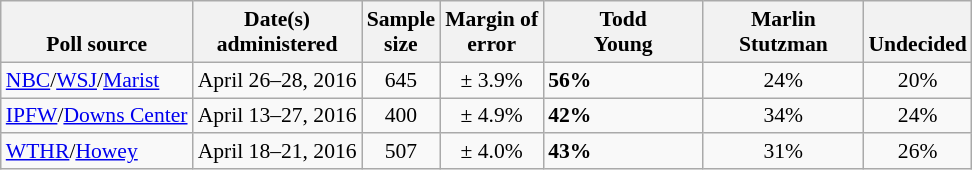<table class="wikitable" style="font-size:90%;">
<tr valign= bottom>
<th>Poll source</th>
<th>Date(s)<br>administered</th>
<th>Sample<br>size</th>
<th>Margin of<br>error</th>
<th style="width:100px;">Todd<br>Young</th>
<th style="width:100px;">Marlin<br>Stutzman</th>
<th>Undecided</th>
</tr>
<tr>
<td><a href='#'>NBC</a>/<a href='#'>WSJ</a>/<a href='#'>Marist</a></td>
<td align=center>April 26–28, 2016</td>
<td align=center>645</td>
<td align=center>± 3.9%</td>
<td><strong>56%</strong></td>
<td align=center>24%</td>
<td align=center>20%</td>
</tr>
<tr>
<td><a href='#'>IPFW</a>/<a href='#'>Downs Center</a></td>
<td align=center>April 13–27, 2016</td>
<td align=center>400</td>
<td align=center>± 4.9%</td>
<td><strong>42%</strong></td>
<td align=center>34%</td>
<td align=center>24%</td>
</tr>
<tr>
<td><a href='#'>WTHR</a>/<a href='#'>Howey</a></td>
<td align=center>April 18–21, 2016</td>
<td align=center>507</td>
<td align=center>± 4.0%</td>
<td><strong>43%</strong></td>
<td align=center>31%</td>
<td align=center>26%</td>
</tr>
</table>
